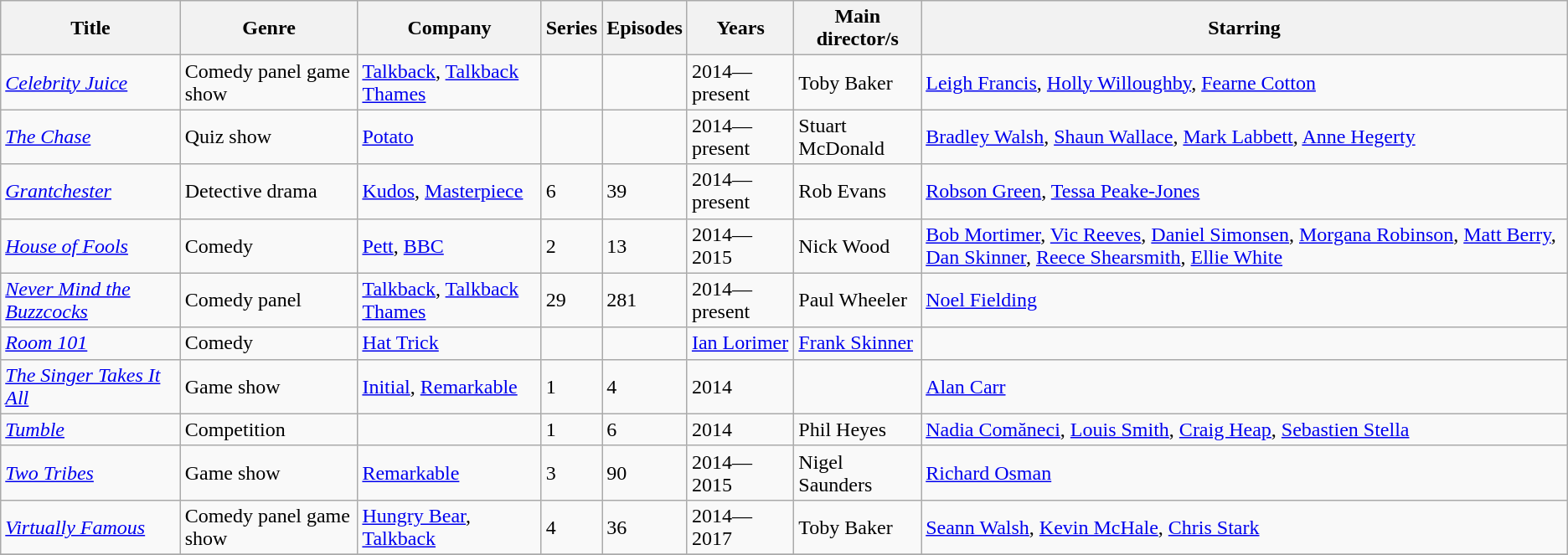<table class="wikitable unsortable">
<tr>
<th>Title</th>
<th>Genre</th>
<th>Company</th>
<th>Series</th>
<th>Episodes</th>
<th>Years</th>
<th>Main director/s</th>
<th>Starring</th>
</tr>
<tr>
<td><em><a href='#'>Celebrity Juice</a></em></td>
<td>Comedy panel game show</td>
<td><a href='#'>Talkback</a>, <a href='#'>Talkback Thames</a></td>
<td></td>
<td></td>
<td>2014—present</td>
<td>Toby Baker</td>
<td><a href='#'>Leigh Francis</a>, <a href='#'>Holly Willoughby</a>, <a href='#'>Fearne Cotton</a></td>
</tr>
<tr>
<td><em><a href='#'>The Chase</a></em></td>
<td>Quiz show</td>
<td><a href='#'>Potato</a></td>
<td></td>
<td></td>
<td>2014—present</td>
<td>Stuart McDonald</td>
<td><a href='#'>Bradley Walsh</a>, <a href='#'>Shaun Wallace</a>, <a href='#'>Mark Labbett</a>, <a href='#'>Anne Hegerty</a></td>
</tr>
<tr>
<td><em><a href='#'>Grantchester</a></em></td>
<td>Detective drama</td>
<td><a href='#'>Kudos</a>, <a href='#'>Masterpiece</a></td>
<td>6</td>
<td>39</td>
<td>2014—present</td>
<td>Rob Evans</td>
<td><a href='#'>Robson Green</a>, <a href='#'>Tessa Peake-Jones</a></td>
</tr>
<tr>
<td><em><a href='#'>House of Fools</a></em></td>
<td>Comedy</td>
<td><a href='#'>Pett</a>, <a href='#'>BBC</a></td>
<td>2</td>
<td>13</td>
<td>2014—2015</td>
<td>Nick Wood</td>
<td><a href='#'>Bob Mortimer</a>, <a href='#'>Vic Reeves</a>, <a href='#'>Daniel Simonsen</a>, <a href='#'>Morgana Robinson</a>, <a href='#'>Matt Berry</a>, <a href='#'>Dan Skinner</a>, <a href='#'>Reece Shearsmith</a>, <a href='#'>Ellie White</a></td>
</tr>
<tr>
<td><em><a href='#'>Never Mind the Buzzcocks</a></em></td>
<td>Comedy panel</td>
<td><a href='#'>Talkback</a>, <a href='#'>Talkback Thames</a></td>
<td>29</td>
<td>281</td>
<td>2014—present</td>
<td>Paul Wheeler</td>
<td><a href='#'>Noel Fielding</a></td>
</tr>
<tr>
<td><em><a href='#'>Room 101</a></em></td>
<td>Comedy</td>
<td><a href='#'>Hat Trick</a></td>
<td></td>
<td></td>
<td><a href='#'>Ian Lorimer</a></td>
<td><a href='#'>Frank Skinner</a></td>
</tr>
<tr>
<td><em><a href='#'>The Singer Takes It All</a></em></td>
<td>Game show</td>
<td><a href='#'>Initial</a>, <a href='#'>Remarkable</a></td>
<td>1</td>
<td>4</td>
<td>2014</td>
<td></td>
<td><a href='#'>Alan Carr</a></td>
</tr>
<tr>
<td><em><a href='#'>Tumble</a></em></td>
<td>Competition</td>
<td></td>
<td>1</td>
<td>6</td>
<td>2014</td>
<td>Phil Heyes</td>
<td><a href='#'>Nadia Comăneci</a>, <a href='#'>Louis Smith</a>, <a href='#'>Craig Heap</a>, <a href='#'>Sebastien Stella</a></td>
</tr>
<tr>
<td><em><a href='#'>Two Tribes</a></em></td>
<td>Game show</td>
<td><a href='#'>Remarkable</a></td>
<td>3</td>
<td>90</td>
<td>2014—2015</td>
<td>Nigel Saunders</td>
<td><a href='#'>Richard Osman</a></td>
</tr>
<tr>
<td><em><a href='#'>Virtually Famous</a></em></td>
<td>Comedy panel game show</td>
<td><a href='#'>Hungry Bear</a>, <a href='#'>Talkback</a></td>
<td>4</td>
<td>36</td>
<td>2014—2017</td>
<td>Toby Baker</td>
<td><a href='#'>Seann Walsh</a>, <a href='#'>Kevin McHale</a>, <a href='#'>Chris Stark</a></td>
</tr>
<tr>
</tr>
</table>
